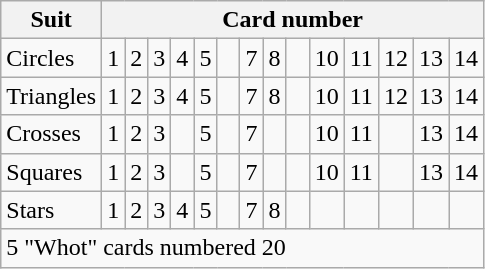<table class="wikitable">
<tr>
<th>Suit</th>
<th colspan=14>Card number</th>
</tr>
<tr>
<td>Circles</td>
<td>1</td>
<td>2</td>
<td>3</td>
<td>4</td>
<td>5</td>
<td> </td>
<td>7</td>
<td>8</td>
<td> </td>
<td>10</td>
<td>11</td>
<td>12</td>
<td>13</td>
<td>14</td>
</tr>
<tr>
<td>Triangles</td>
<td>1</td>
<td>2</td>
<td>3</td>
<td>4</td>
<td>5</td>
<td> </td>
<td>7</td>
<td>8</td>
<td> </td>
<td>10</td>
<td>11</td>
<td>12</td>
<td>13</td>
<td>14</td>
</tr>
<tr>
<td>Crosses</td>
<td>1</td>
<td>2</td>
<td>3</td>
<td></td>
<td>5</td>
<td> </td>
<td>7</td>
<td> </td>
<td> </td>
<td>10</td>
<td>11</td>
<td> </td>
<td>13</td>
<td>14</td>
</tr>
<tr>
<td>Squares</td>
<td>1</td>
<td>2</td>
<td>3</td>
<td></td>
<td>5</td>
<td> </td>
<td>7</td>
<td> </td>
<td></td>
<td>10</td>
<td>11</td>
<td> </td>
<td>13</td>
<td>14</td>
</tr>
<tr>
<td>Stars</td>
<td>1</td>
<td>2</td>
<td>3</td>
<td>4</td>
<td>5</td>
<td> </td>
<td>7</td>
<td>8</td>
<td> </td>
<td> </td>
<td> </td>
<td> </td>
<td> </td>
<td></td>
</tr>
<tr>
<td colspan=15>5 "Whot" cards numbered 20</td>
</tr>
</table>
